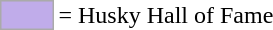<table>
<tr>
<td style="background-color:#C0ACEA; border:1px solid #aaaaaa; width:2em;"></td>
<td>= Husky Hall of Fame</td>
</tr>
</table>
